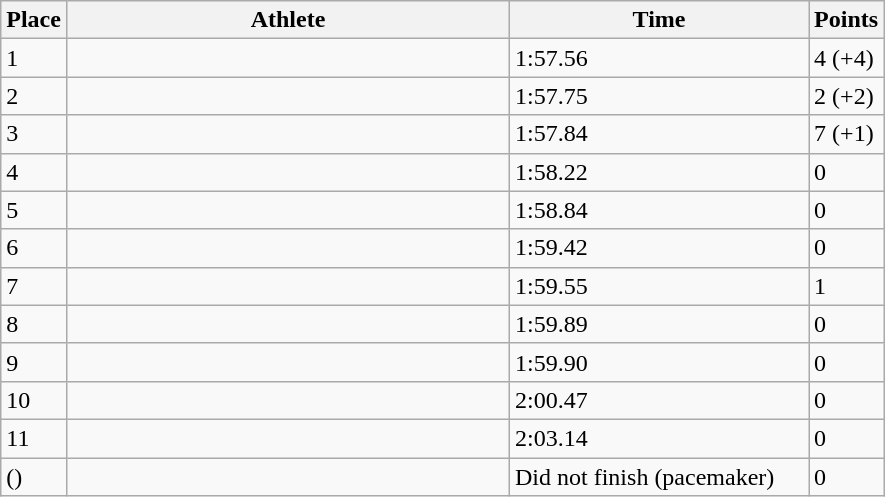<table class="wikitable sortable">
<tr>
<th>Place</th>
<th style="width:18em">Athlete</th>
<th style="width:12em">Time</th>
<th>Points</th>
</tr>
<tr>
<td>1</td>
<td></td>
<td>1:57.56   </td>
<td>4 (+4)</td>
</tr>
<tr>
<td>2</td>
<td></td>
<td>1:57.75 </td>
<td>2 (+2)</td>
</tr>
<tr>
<td>3</td>
<td></td>
<td>1:57.84</td>
<td>7 (+1)</td>
</tr>
<tr>
<td>4</td>
<td></td>
<td>1:58.22 </td>
<td>0</td>
</tr>
<tr>
<td>5</td>
<td></td>
<td>1:58.84 </td>
<td>0</td>
</tr>
<tr>
<td>6</td>
<td></td>
<td>1:59.42</td>
<td>0</td>
</tr>
<tr>
<td>7</td>
<td></td>
<td>1:59.55</td>
<td>1</td>
</tr>
<tr>
<td>8</td>
<td></td>
<td>1:59.89</td>
<td>0</td>
</tr>
<tr>
<td>9</td>
<td></td>
<td>1:59.90</td>
<td>0</td>
</tr>
<tr>
<td>10</td>
<td></td>
<td>2:00.47 </td>
<td>0</td>
</tr>
<tr>
<td>11</td>
<td></td>
<td>2:03.14</td>
<td>0</td>
</tr>
<tr>
<td data-sort-value="12"> ()</td>
<td></td>
<td>Did not finish (pacemaker)</td>
<td>0</td>
</tr>
</table>
